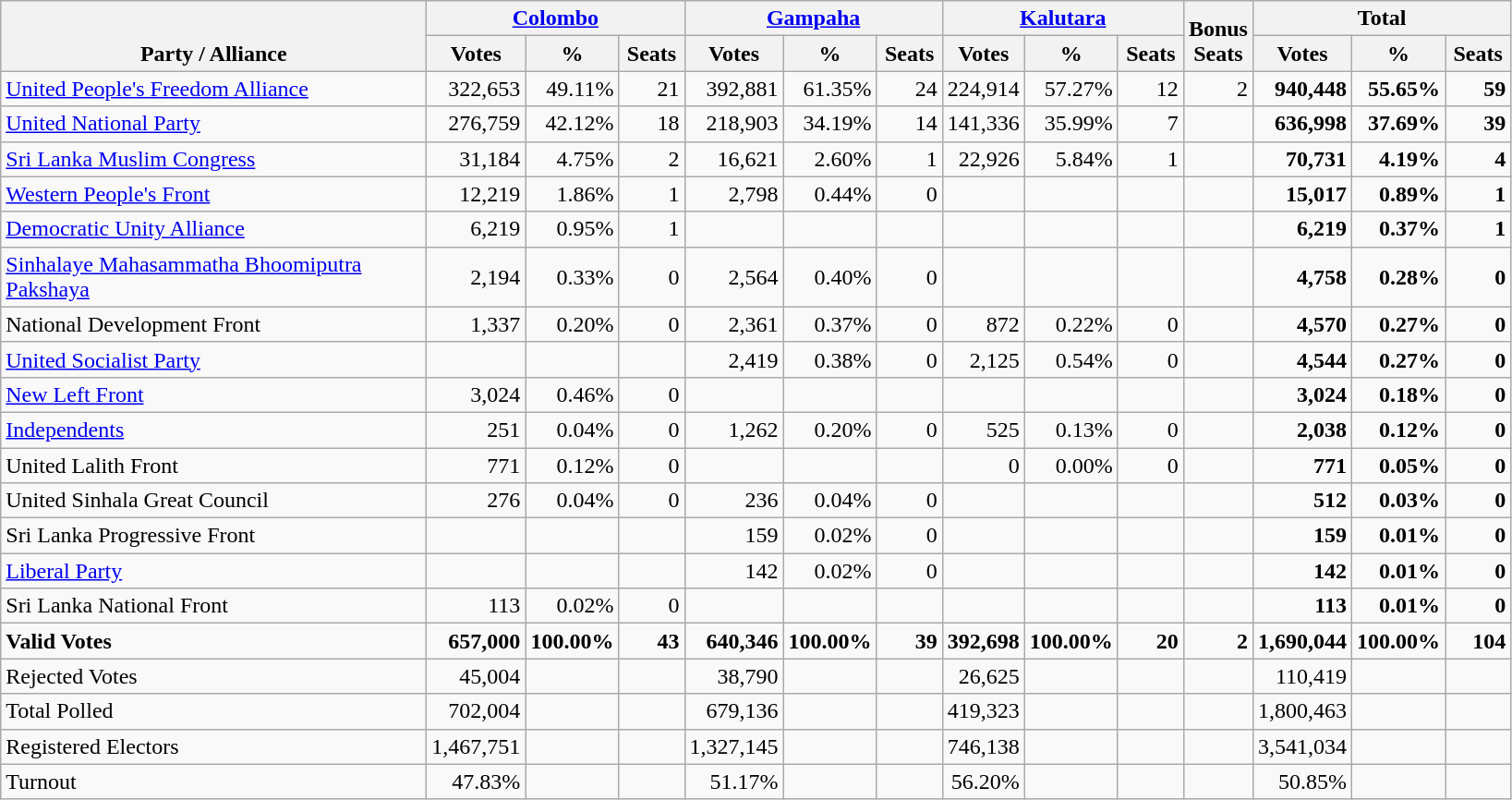<table class="wikitable" border="1" style="text-align:right;">
<tr>
<th valign=bottom rowspan=2 width="300">Party / Alliance</th>
<th colspan=3><a href='#'>Colombo</a></th>
<th colspan=3><a href='#'>Gampaha</a></th>
<th colspan=3><a href='#'>Kalutara</a></th>
<th valign=bottom rowspan=2 width="40">Bonus<br>Seats</th>
<th colspan=3>Total</th>
</tr>
<tr>
<th align=center valign=bottom width="50">Votes</th>
<th align=center valign=bottom width="50">%</th>
<th align=center valign=bottom width="40">Seats</th>
<th align=center valign=bottom width="50">Votes</th>
<th align=center valign=bottom width="50">%</th>
<th align=center valign=bottom width="40">Seats</th>
<th align=center valign=bottom width="50">Votes</th>
<th align=center valign=bottom width="50">%</th>
<th align=center valign=bottom width="40">Seats</th>
<th align=center valign=bottom width="50">Votes</th>
<th align=center valign=bottom width="50">%</th>
<th align=center valign=bottom width="40">Seats</th>
</tr>
<tr>
<td align=left><a href='#'>United People's Freedom Alliance</a></td>
<td>322,653</td>
<td>49.11%</td>
<td>21</td>
<td>392,881</td>
<td>61.35%</td>
<td>24</td>
<td>224,914</td>
<td>57.27%</td>
<td>12</td>
<td>2</td>
<td><strong>940,448</strong></td>
<td><strong>55.65%</strong></td>
<td><strong>59</strong></td>
</tr>
<tr>
<td align=left><a href='#'>United National Party</a></td>
<td>276,759</td>
<td>42.12%</td>
<td>18</td>
<td>218,903</td>
<td>34.19%</td>
<td>14</td>
<td>141,336</td>
<td>35.99%</td>
<td>7</td>
<td></td>
<td><strong>636,998</strong></td>
<td><strong>37.69%</strong></td>
<td><strong>39</strong></td>
</tr>
<tr>
<td align=left><a href='#'>Sri Lanka Muslim Congress</a></td>
<td>31,184</td>
<td>4.75%</td>
<td>2</td>
<td>16,621</td>
<td>2.60%</td>
<td>1</td>
<td>22,926</td>
<td>5.84%</td>
<td>1</td>
<td></td>
<td><strong>70,731</strong></td>
<td><strong>4.19%</strong></td>
<td><strong>4</strong></td>
</tr>
<tr>
<td align=left><a href='#'>Western People's Front</a></td>
<td>12,219</td>
<td>1.86%</td>
<td>1</td>
<td>2,798</td>
<td>0.44%</td>
<td>0</td>
<td></td>
<td></td>
<td></td>
<td></td>
<td><strong>15,017</strong></td>
<td><strong>0.89%</strong></td>
<td><strong>1</strong></td>
</tr>
<tr>
<td align=left><a href='#'>Democratic Unity Alliance</a></td>
<td>6,219</td>
<td>0.95%</td>
<td>1</td>
<td></td>
<td></td>
<td></td>
<td></td>
<td></td>
<td></td>
<td></td>
<td><strong>6,219</strong></td>
<td><strong>0.37%</strong></td>
<td><strong>1</strong></td>
</tr>
<tr>
<td align=left><a href='#'>Sinhalaye Mahasammatha Bhoomiputra Pakshaya</a></td>
<td>2,194</td>
<td>0.33%</td>
<td>0</td>
<td>2,564</td>
<td>0.40%</td>
<td>0</td>
<td></td>
<td></td>
<td></td>
<td></td>
<td><strong>4,758</strong></td>
<td><strong>0.28%</strong></td>
<td><strong>0</strong></td>
</tr>
<tr>
<td align=left>National Development Front</td>
<td>1,337</td>
<td>0.20%</td>
<td>0</td>
<td>2,361</td>
<td>0.37%</td>
<td>0</td>
<td>872</td>
<td>0.22%</td>
<td>0</td>
<td></td>
<td><strong>4,570</strong></td>
<td><strong>0.27%</strong></td>
<td><strong>0</strong></td>
</tr>
<tr>
<td align=left><a href='#'>United Socialist Party</a></td>
<td></td>
<td></td>
<td></td>
<td>2,419</td>
<td>0.38%</td>
<td>0</td>
<td>2,125</td>
<td>0.54%</td>
<td>0</td>
<td></td>
<td><strong>4,544</strong></td>
<td><strong>0.27%</strong></td>
<td><strong>0</strong></td>
</tr>
<tr>
<td align=left><a href='#'>New Left Front</a></td>
<td>3,024</td>
<td>0.46%</td>
<td>0</td>
<td></td>
<td></td>
<td></td>
<td></td>
<td></td>
<td></td>
<td></td>
<td><strong>3,024</strong></td>
<td><strong>0.18%</strong></td>
<td><strong>0</strong></td>
</tr>
<tr>
<td align=left><a href='#'>Independents</a></td>
<td>251</td>
<td>0.04%</td>
<td>0</td>
<td>1,262</td>
<td>0.20%</td>
<td>0</td>
<td>525</td>
<td>0.13%</td>
<td>0</td>
<td></td>
<td><strong>2,038</strong></td>
<td><strong>0.12%</strong></td>
<td><strong>0</strong></td>
</tr>
<tr>
<td align=left>United Lalith Front</td>
<td>771</td>
<td>0.12%</td>
<td>0</td>
<td></td>
<td></td>
<td></td>
<td>0</td>
<td>0.00%</td>
<td>0</td>
<td></td>
<td><strong>771</strong></td>
<td><strong>0.05%</strong></td>
<td><strong>0</strong></td>
</tr>
<tr>
<td align=left>United Sinhala Great Council</td>
<td>276</td>
<td>0.04%</td>
<td>0</td>
<td>236</td>
<td>0.04%</td>
<td>0</td>
<td></td>
<td></td>
<td></td>
<td></td>
<td><strong>512</strong></td>
<td><strong>0.03%</strong></td>
<td><strong>0</strong></td>
</tr>
<tr>
<td align=left>Sri Lanka Progressive Front</td>
<td></td>
<td></td>
<td></td>
<td>159</td>
<td>0.02%</td>
<td>0</td>
<td></td>
<td></td>
<td></td>
<td></td>
<td><strong>159</strong></td>
<td><strong>0.01%</strong></td>
<td><strong>0</strong></td>
</tr>
<tr>
<td align=left><a href='#'>Liberal Party</a></td>
<td></td>
<td></td>
<td></td>
<td>142</td>
<td>0.02%</td>
<td>0</td>
<td></td>
<td></td>
<td></td>
<td></td>
<td><strong>142</strong></td>
<td><strong>0.01%</strong></td>
<td><strong>0</strong></td>
</tr>
<tr>
<td align=left>Sri Lanka National Front</td>
<td>113</td>
<td>0.02%</td>
<td>0</td>
<td></td>
<td></td>
<td></td>
<td></td>
<td></td>
<td></td>
<td></td>
<td><strong>113</strong></td>
<td><strong>0.01%</strong></td>
<td><strong>0</strong></td>
</tr>
<tr>
<td align=left><strong>Valid Votes</strong></td>
<td><strong>657,000</strong></td>
<td><strong>100.00%</strong></td>
<td><strong>43</strong></td>
<td><strong>640,346</strong></td>
<td><strong>100.00%</strong></td>
<td><strong>39</strong></td>
<td><strong>392,698</strong></td>
<td><strong>100.00%</strong></td>
<td><strong>20</strong></td>
<td><strong>2</strong></td>
<td><strong>1,690,044</strong></td>
<td><strong>100.00%</strong></td>
<td><strong>104</strong></td>
</tr>
<tr>
<td align=left>Rejected Votes</td>
<td>45,004</td>
<td></td>
<td></td>
<td>38,790</td>
<td></td>
<td></td>
<td>26,625</td>
<td></td>
<td></td>
<td></td>
<td>110,419</td>
<td></td>
<td></td>
</tr>
<tr>
<td align=left>Total Polled</td>
<td>702,004</td>
<td></td>
<td></td>
<td>679,136</td>
<td></td>
<td></td>
<td>419,323</td>
<td></td>
<td></td>
<td></td>
<td>1,800,463</td>
<td></td>
<td></td>
</tr>
<tr>
<td align=left>Registered Electors</td>
<td>1,467,751</td>
<td></td>
<td></td>
<td>1,327,145</td>
<td></td>
<td></td>
<td>746,138</td>
<td></td>
<td></td>
<td></td>
<td>3,541,034</td>
<td></td>
<td></td>
</tr>
<tr>
<td align=left>Turnout</td>
<td>47.83%</td>
<td></td>
<td></td>
<td>51.17%</td>
<td></td>
<td></td>
<td>56.20%</td>
<td></td>
<td></td>
<td></td>
<td>50.85%</td>
<td></td>
<td></td>
</tr>
</table>
